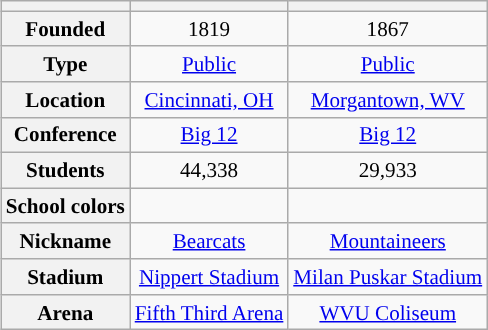<table class="wikitable" style="float:right; clear:right; margin-left:1em; font-size:88%;">
<tr>
<th></th>
<th><a href='#'></a></th>
<th><a href='#'></a></th>
</tr>
<tr>
<th scope=row>Founded</th>
<td align=center>1819</td>
<td align=center>1867</td>
</tr>
<tr>
<th scope=row>Type</th>
<td align=center><a href='#'>Public</a></td>
<td align=center><a href='#'>Public</a></td>
</tr>
<tr>
<th scope=row>Location</th>
<td align=center><a href='#'>Cincinnati, OH</a></td>
<td align=center><a href='#'>Morgantown, WV</a></td>
</tr>
<tr>
<th scope=row>Conference</th>
<td align=center><a href='#'>Big 12</a></td>
<td align=center><a href='#'>Big 12</a></td>
</tr>
<tr>
<th scope=row>Students</th>
<td align=center>44,338</td>
<td align=center>29,933</td>
</tr>
<tr>
<th scope=row>School colors</th>
<td align=center> </td>
<td align=center> </td>
</tr>
<tr>
<th scope=row>Nickname</th>
<td align=center><a href='#'>Bearcats</a></td>
<td align=center><a href='#'>Mountaineers</a></td>
</tr>
<tr>
<th scope=row>Stadium</th>
<td align=center><a href='#'>Nippert Stadium</a></td>
<td align=center><a href='#'>Milan Puskar Stadium</a></td>
</tr>
<tr>
<th scope=row>Arena</th>
<td align=center><a href='#'>Fifth Third Arena</a></td>
<td align=center><a href='#'>WVU Coliseum</a></td>
</tr>
</table>
